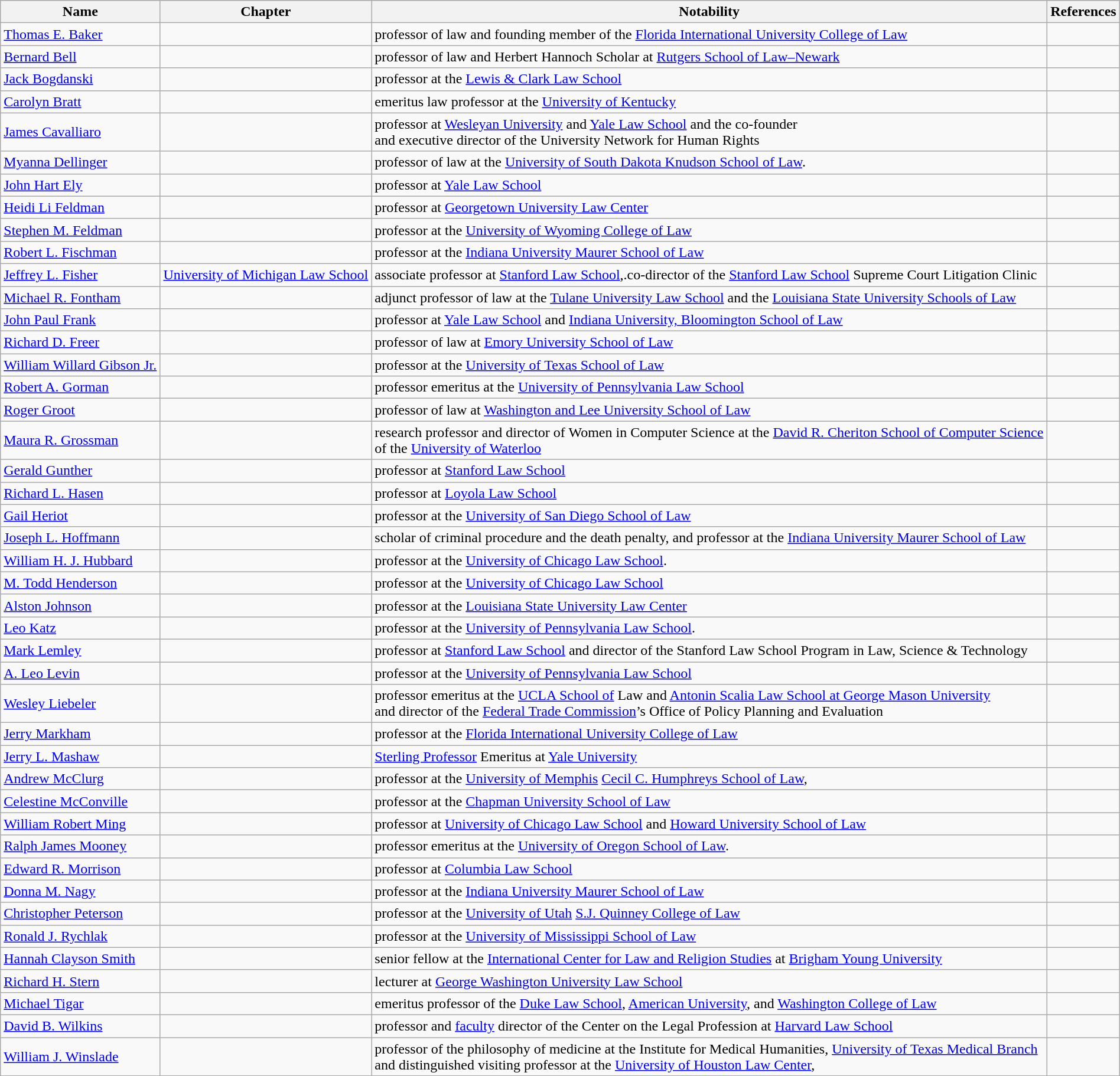<table class="wikitable sortable" style="width:100%;">
<tr>
<th>Name</th>
<th>Chapter</th>
<th>Notability</th>
<th>References</th>
</tr>
<tr>
<td><a href='#'>Thomas E. Baker</a></td>
<td></td>
<td>professor of law and founding member of the <a href='#'>Florida International University College of Law</a></td>
<td></td>
</tr>
<tr>
<td><a href='#'>Bernard Bell</a></td>
<td></td>
<td>professor of law and Herbert Hannoch Scholar at <a href='#'>Rutgers School of Law–Newark</a></td>
<td></td>
</tr>
<tr>
<td><a href='#'>Jack Bogdanski</a></td>
<td></td>
<td>professor at the <a href='#'>Lewis & Clark Law School</a></td>
<td></td>
</tr>
<tr>
<td><a href='#'>Carolyn Bratt</a></td>
<td></td>
<td>emeritus law professor at the <a href='#'>University of Kentucky</a></td>
<td></td>
</tr>
<tr>
<td><a href='#'>James Cavalliaro</a></td>
<td></td>
<td>professor at <a href='#'>Wesleyan University</a> and <a href='#'>Yale Law School</a> and the co-founder<br>and executive director of the University Network for Human Rights</td>
<td></td>
</tr>
<tr>
<td><a href='#'>Myanna Dellinger</a></td>
<td></td>
<td>professor of law at the <a href='#'>University of South Dakota Knudson School of Law</a>.</td>
<td></td>
</tr>
<tr>
<td><a href='#'>John Hart Ely</a></td>
<td></td>
<td>professor at <a href='#'>Yale Law School</a></td>
<td></td>
</tr>
<tr>
<td><a href='#'>Heidi Li Feldman</a></td>
<td></td>
<td>professor at <a href='#'>Georgetown University Law Center</a></td>
<td></td>
</tr>
<tr>
<td><a href='#'>Stephen M. Feldman</a></td>
<td></td>
<td>professor at the <a href='#'>University of Wyoming College of Law</a></td>
<td></td>
</tr>
<tr>
<td><a href='#'>Robert L. Fischman</a></td>
<td></td>
<td>professor at the <a href='#'>Indiana University Maurer School of Law</a></td>
<td></td>
</tr>
<tr>
<td><a href='#'>Jeffrey L. Fisher</a></td>
<td><a href='#'>University of Michigan Law School</a></td>
<td>associate professor at <a href='#'>Stanford Law School</a>,.co-director of the <a href='#'>Stanford Law School</a> Supreme Court Litigation Clinic</td>
<td></td>
</tr>
<tr>
<td><a href='#'>Michael R. Fontham</a></td>
<td></td>
<td>adjunct professor of law at the <a href='#'>Tulane University Law School</a> and the <a href='#'>Louisiana State University Schools of Law</a></td>
<td></td>
</tr>
<tr>
<td><a href='#'>John Paul Frank</a></td>
<td></td>
<td>professor at <a href='#'>Yale Law School</a> and <a href='#'>Indiana University, Bloomington School of Law</a></td>
<td></td>
</tr>
<tr>
<td><a href='#'>Richard D. Freer</a></td>
<td></td>
<td>professor of law at <a href='#'>Emory University School of Law</a></td>
<td></td>
</tr>
<tr>
<td><a href='#'>William Willard Gibson Jr.</a></td>
<td></td>
<td>professor at the <a href='#'>University of Texas School of Law</a></td>
<td></td>
</tr>
<tr>
<td><a href='#'>Robert A. Gorman</a></td>
<td></td>
<td>professor emeritus at the <a href='#'>University of Pennsylvania Law School</a></td>
<td></td>
</tr>
<tr>
<td><a href='#'>Roger Groot</a></td>
<td></td>
<td>professor of law at <a href='#'>Washington and Lee University School of Law</a></td>
<td></td>
</tr>
<tr>
<td><a href='#'>Maura R. Grossman</a></td>
<td></td>
<td>research professor and director of Women in Computer Science at the <a href='#'>David R. Cheriton School of Computer Science</a><br>of the <a href='#'>University of Waterloo</a></td>
<td></td>
</tr>
<tr>
<td><a href='#'>Gerald Gunther</a></td>
<td></td>
<td>professor at <a href='#'>Stanford Law School</a></td>
<td></td>
</tr>
<tr>
<td><a href='#'>Richard L. Hasen</a></td>
<td></td>
<td>professor at <a href='#'>Loyola Law School</a></td>
<td></td>
</tr>
<tr>
<td><a href='#'>Gail Heriot</a></td>
<td></td>
<td>professor at the <a href='#'>University of San Diego School of Law</a></td>
<td></td>
</tr>
<tr>
<td><a href='#'>Joseph L. Hoffmann</a></td>
<td></td>
<td>scholar of criminal procedure and the death penalty, and professor at the <a href='#'>Indiana University Maurer School of Law</a></td>
<td></td>
</tr>
<tr>
<td><a href='#'>William H. J. Hubbard</a></td>
<td></td>
<td>professor at the <a href='#'>University of Chicago Law School</a>.</td>
<td></td>
</tr>
<tr>
<td><a href='#'>M. Todd Henderson</a></td>
<td></td>
<td>professor at the <a href='#'>University of Chicago Law School</a></td>
<td></td>
</tr>
<tr>
<td><a href='#'>Alston Johnson</a></td>
<td></td>
<td>professor at the <a href='#'>Louisiana State University Law Center</a></td>
<td></td>
</tr>
<tr>
<td><a href='#'>Leo Katz</a></td>
<td></td>
<td>professor at the <a href='#'>University of Pennsylvania Law School</a>.</td>
<td></td>
</tr>
<tr>
<td><a href='#'>Mark Lemley</a></td>
<td></td>
<td>professor at <a href='#'>Stanford Law School</a> and director of the Stanford Law School Program in Law, Science & Technology</td>
<td></td>
</tr>
<tr>
<td><a href='#'>A. Leo Levin</a></td>
<td></td>
<td>professor at the <a href='#'>University of Pennsylvania Law School</a></td>
<td></td>
</tr>
<tr>
<td><a href='#'>Wesley Liebeler</a></td>
<td></td>
<td>professor emeritus at the <a href='#'>UCLA School of</a> Law and <a href='#'>Antonin Scalia Law School at George Mason University</a><br>and director of the <a href='#'>Federal Trade Commission</a>’s Office of Policy Planning and Evaluation</td>
<td></td>
</tr>
<tr>
<td><a href='#'>Jerry Markham</a></td>
<td></td>
<td>professor at the <a href='#'>Florida International University College of Law</a></td>
<td></td>
</tr>
<tr>
<td><a href='#'>Jerry L. Mashaw</a></td>
<td></td>
<td><a href='#'>Sterling Professor</a> Emeritus at <a href='#'>Yale University</a></td>
<td></td>
</tr>
<tr>
<td><a href='#'>Andrew McClurg</a></td>
<td></td>
<td>professor at the <a href='#'>University of Memphis</a> <a href='#'>Cecil C. Humphreys School of Law</a>,</td>
<td></td>
</tr>
<tr>
<td><a href='#'>Celestine McConville</a></td>
<td></td>
<td>professor at the <a href='#'>Chapman University School of Law</a></td>
<td></td>
</tr>
<tr>
<td><a href='#'>William Robert Ming</a></td>
<td></td>
<td>professor at <a href='#'>University of Chicago Law School</a> and <a href='#'>Howard University School of Law</a></td>
<td></td>
</tr>
<tr>
<td><a href='#'>Ralph James Mooney</a></td>
<td></td>
<td>professor emeritus at the <a href='#'>University of Oregon School of Law</a>.</td>
<td></td>
</tr>
<tr>
<td><a href='#'>Edward R. Morrison</a></td>
<td></td>
<td>professor at <a href='#'>Columbia Law School</a></td>
<td></td>
</tr>
<tr>
<td><a href='#'>Donna M. Nagy</a></td>
<td></td>
<td>professor at the <a href='#'>Indiana University Maurer School of Law</a></td>
<td></td>
</tr>
<tr>
<td><a href='#'>Christopher Peterson</a></td>
<td></td>
<td>professor at the <a href='#'>University of Utah</a> <a href='#'>S.J. Quinney College of Law</a></td>
<td></td>
</tr>
<tr>
<td><a href='#'>Ronald J. Rychlak</a></td>
<td></td>
<td>professor at the <a href='#'>University of Mississippi School of Law</a></td>
<td></td>
</tr>
<tr>
<td><a href='#'>Hannah Clayson Smith</a></td>
<td></td>
<td>senior fellow at the <a href='#'>International Center for Law and Religion Studies</a> at <a href='#'>Brigham Young University</a></td>
<td></td>
</tr>
<tr>
<td><a href='#'>Richard H. Stern</a></td>
<td></td>
<td>lecturer at <a href='#'>George Washington University Law School</a></td>
<td></td>
</tr>
<tr>
<td><a href='#'>Michael Tigar</a></td>
<td></td>
<td>emeritus professor of the <a href='#'>Duke Law School</a>, <a href='#'>American University</a>, and <a href='#'>Washington College of Law</a></td>
<td></td>
</tr>
<tr>
<td><a href='#'>David B. Wilkins</a></td>
<td></td>
<td>professor and <a href='#'>faculty</a> director of the Center on the Legal Profession at <a href='#'>Harvard Law School</a></td>
<td></td>
</tr>
<tr>
<td><a href='#'>William J. Winslade</a></td>
<td></td>
<td>professor of the philosophy of medicine at the Institute for Medical Humanities, <a href='#'>University of Texas Medical Branch</a><br>and distinguished visiting professor at the <a href='#'>University of Houston Law Center</a>,</td>
<td></td>
</tr>
</table>
